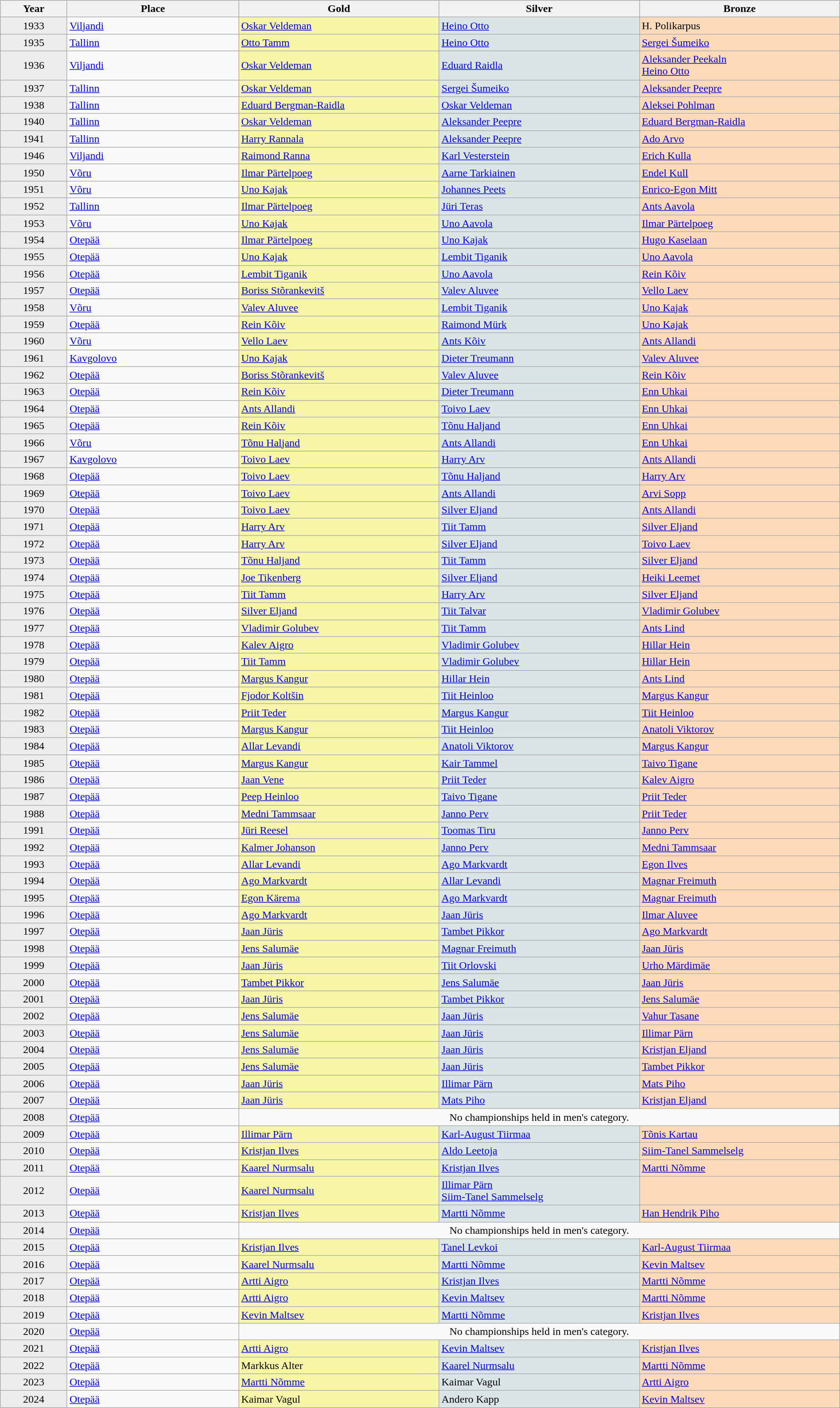<table class="wikitable" style=" width:100%">
<tr style="background:#EDEDED;">
<th class="hintergrundfarbe6" style="width:7%">Year</th>
<th class="hintergrundfarbe6" style="width:18%">Place</th>
<th bgcolor=gold style="width:21%;">Gold</th>
<th bgcolor=silver style="width:21%;">Silver</th>
<th bgcolor="#CC9966" style="width:21%;">Bronze</th>
</tr>
<tr>
<td align="center" bgcolor="#EDEDED">1933</td>
<td><a href='#'>Viljandi</a></td>
<td bgcolor="#F7F6A8"><a href='#'>Oskar Veldeman</a></td>
<td bgcolor="#DCE5E5"><a href='#'>Heino Otto</a></td>
<td bgcolor="#FFDAB9">H. Polikarpus</td>
</tr>
<tr>
<td align="center" bgcolor="#EDEDED">1935</td>
<td><a href='#'>Tallinn</a></td>
<td bgcolor="#F7F6A8"><a href='#'>Otto Tamm</a></td>
<td bgcolor="#DCE5E5"><a href='#'>Heino Otto</a></td>
<td bgcolor="#FFDAB9"><a href='#'>Sergei Šumeiko</a></td>
</tr>
<tr>
<td align="center" bgcolor="#EDEDED">1936</td>
<td><a href='#'>Viljandi</a></td>
<td bgcolor="#F7F6A8"><a href='#'>Oskar Veldeman</a></td>
<td bgcolor="#DCE5E5"><a href='#'>Eduard Raidla</a></td>
<td bgcolor="#FFDAB9"><a href='#'>Aleksander Peekaln</a> <br> <a href='#'>Heino Otto</a></td>
</tr>
<tr>
<td align="center" bgcolor="#EDEDED">1937</td>
<td><a href='#'>Tallinn</a></td>
<td bgcolor="#F7F6A8"><a href='#'>Oskar Veldeman</a></td>
<td bgcolor="#DCE5E5"><a href='#'>Sergei Šumeiko</a></td>
<td bgcolor="#FFDAB9"><a href='#'>Aleksander Peepre</a></td>
</tr>
<tr>
<td align="center" bgcolor="#EDEDED">1938</td>
<td><a href='#'>Tallinn</a></td>
<td bgcolor="#F7F6A8"><a href='#'>Eduard Bergman-Raidla</a></td>
<td bgcolor="#DCE5E5"><a href='#'>Oskar Veldeman</a></td>
<td bgcolor="#FFDAB9"><a href='#'>Aleksei Pohlman</a></td>
</tr>
<tr>
<td align="center" bgcolor="#EDEDED">1940</td>
<td><a href='#'>Tallinn</a></td>
<td bgcolor="#F7F6A8"><a href='#'>Oskar Veldeman</a></td>
<td bgcolor="#DCE5E5"><a href='#'>Aleksander Peepre</a></td>
<td bgcolor="#FFDAB9"><a href='#'>Eduard Bergman-Raidla</a></td>
</tr>
<tr>
<td align="center" bgcolor="#EDEDED">1941</td>
<td><a href='#'>Tallinn</a></td>
<td bgcolor="#F7F6A8"><a href='#'>Harry Rannala</a></td>
<td bgcolor="#DCE5E5"><a href='#'>Aleksander Peepre</a></td>
<td bgcolor="#FFDAB9"><a href='#'>Ado Arvo</a></td>
</tr>
<tr>
<td align="center" bgcolor="#EDEDED">1946</td>
<td><a href='#'>Viljandi</a></td>
<td bgcolor="#F7F6A8"><a href='#'>Raimond Ranna</a></td>
<td bgcolor="#DCE5E5"><a href='#'>Karl Vesterstein</a></td>
<td bgcolor="#FFDAB9"><a href='#'>Erich Kulla</a></td>
</tr>
<tr>
<td align="center" bgcolor="#EDEDED">1950</td>
<td><a href='#'>Võru</a></td>
<td bgcolor="#F7F6A8"><a href='#'>Ilmar Pärtelpoeg</a></td>
<td bgcolor="#DCE5E5"><a href='#'>Aarne Tarkiainen</a></td>
<td bgcolor="#FFDAB9"><a href='#'>Endel Kull</a></td>
</tr>
<tr>
<td align="center" bgcolor="#EDEDED">1951</td>
<td><a href='#'>Võru</a></td>
<td bgcolor="#F7F6A8"><a href='#'>Uno Kajak</a></td>
<td bgcolor="#DCE5E5"><a href='#'>Johannes Peets</a></td>
<td bgcolor="#FFDAB9"><a href='#'>Enrico-Egon Mitt</a></td>
</tr>
<tr>
<td align="center" bgcolor="#EDEDED">1952</td>
<td><a href='#'>Tallinn</a></td>
<td bgcolor="#F7F6A8"><a href='#'>Ilmar Pärtelpoeg</a></td>
<td bgcolor="#DCE5E5"><a href='#'>Jüri Teras</a></td>
<td bgcolor="#FFDAB9"><a href='#'>Ants Aavola</a></td>
</tr>
<tr>
<td align="center" bgcolor="#EDEDED">1953</td>
<td><a href='#'>Võru</a></td>
<td bgcolor="#F7F6A8"><a href='#'>Uno Kajak</a></td>
<td bgcolor="#DCE5E5"><a href='#'>Uno Aavola</a></td>
<td bgcolor="#FFDAB9"><a href='#'>Ilmar Pärtelpoeg</a></td>
</tr>
<tr>
<td align="center" bgcolor="#EDEDED">1954</td>
<td><a href='#'>Otepää</a></td>
<td bgcolor="#F7F6A8"><a href='#'>Ilmar Pärtelpoeg</a></td>
<td bgcolor="#DCE5E5"><a href='#'>Uno Kajak</a></td>
<td bgcolor="#FFDAB9"><a href='#'>Hugo Kaselaan</a></td>
</tr>
<tr>
<td align="center" bgcolor="#EDEDED">1955</td>
<td><a href='#'>Otepää</a></td>
<td bgcolor="#F7F6A8"><a href='#'>Uno Kajak</a></td>
<td bgcolor="#DCE5E5"><a href='#'>Lembit Tiganik</a></td>
<td bgcolor="#FFDAB9"><a href='#'>Uno Aavola</a></td>
</tr>
<tr>
<td align="center" bgcolor="#EDEDED">1956</td>
<td><a href='#'>Otepää</a></td>
<td bgcolor="#F7F6A8"><a href='#'>Lembit Tiganik</a></td>
<td bgcolor="#DCE5E5"><a href='#'>Uno Aavola</a></td>
<td bgcolor="#FFDAB9"><a href='#'>Rein Kõiv</a></td>
</tr>
<tr>
<td align="center" bgcolor="#EDEDED">1957</td>
<td><a href='#'>Otepää</a></td>
<td bgcolor="#F7F6A8"><a href='#'>Boriss Stõrankevitš</a></td>
<td bgcolor="#DCE5E5"><a href='#'>Valev Aluvee</a></td>
<td bgcolor="#FFDAB9"><a href='#'>Vello Laev</a></td>
</tr>
<tr>
<td align="center" bgcolor="#EDEDED">1958</td>
<td><a href='#'>Võru</a></td>
<td bgcolor="#F7F6A8"><a href='#'>Valev Aluvee</a></td>
<td bgcolor="#DCE5E5"><a href='#'>Lembit Tiganik</a></td>
<td bgcolor="#FFDAB9"><a href='#'>Uno Kajak</a></td>
</tr>
<tr>
<td align="center" bgcolor="#EDEDED">1959</td>
<td><a href='#'>Otepää</a></td>
<td bgcolor="#F7F6A8"><a href='#'>Rein Kõiv</a></td>
<td bgcolor="#DCE5E5"><a href='#'>Raimond Mürk</a></td>
<td bgcolor="#FFDAB9"><a href='#'>Uno Kajak</a></td>
</tr>
<tr>
<td align="center" bgcolor="#EDEDED">1960</td>
<td><a href='#'>Võru</a></td>
<td bgcolor="#F7F6A8"><a href='#'>Vello Laev</a></td>
<td bgcolor="#DCE5E5"><a href='#'>Ants Kõiv</a></td>
<td bgcolor="#FFDAB9"><a href='#'>Ants Allandi</a></td>
</tr>
<tr>
<td align="center" bgcolor="#EDEDED">1961</td>
<td><a href='#'>Kavgolovo</a></td>
<td bgcolor="#F7F6A8"><a href='#'>Uno Kajak</a></td>
<td bgcolor="#DCE5E5"><a href='#'>Dieter Treumann</a></td>
<td bgcolor="#FFDAB9"><a href='#'>Valev Aluvee</a></td>
</tr>
<tr>
<td align="center" bgcolor="#EDEDED">1962</td>
<td><a href='#'>Otepää</a></td>
<td bgcolor="#F7F6A8"><a href='#'>Boriss Stõrankevitš</a></td>
<td bgcolor="#DCE5E5"><a href='#'>Valev Aluvee</a></td>
<td bgcolor="#FFDAB9"><a href='#'>Rein Kõiv</a></td>
</tr>
<tr>
<td align="center" bgcolor="#EDEDED">1963</td>
<td><a href='#'>Otepää</a></td>
<td bgcolor="#F7F6A8"><a href='#'>Rein Kõiv</a></td>
<td bgcolor="#DCE5E5"><a href='#'>Dieter Treumann</a></td>
<td bgcolor="#FFDAB9"><a href='#'>Enn Uhkai</a></td>
</tr>
<tr>
<td align="center" bgcolor="#EDEDED">1964</td>
<td><a href='#'>Otepää</a></td>
<td bgcolor="#F7F6A8"><a href='#'>Ants Allandi</a></td>
<td bgcolor="#DCE5E5"><a href='#'>Toivo Laev</a></td>
<td bgcolor="#FFDAB9"><a href='#'>Enn Uhkai</a></td>
</tr>
<tr>
<td align="center" bgcolor="#EDEDED">1965</td>
<td><a href='#'>Otepää</a></td>
<td bgcolor="#F7F6A8"><a href='#'>Rein Kõiv</a></td>
<td bgcolor="#DCE5E5"><a href='#'>Tõnu Haljand</a></td>
<td bgcolor="#FFDAB9"><a href='#'>Enn Uhkai</a></td>
</tr>
<tr>
<td align="center" bgcolor="#EDEDED">1966</td>
<td><a href='#'>Võru</a></td>
<td bgcolor="#F7F6A8"><a href='#'>Tõnu Haljand</a></td>
<td bgcolor="#DCE5E5"><a href='#'>Ants Allandi</a></td>
<td bgcolor="#FFDAB9"><a href='#'>Enn Uhkai</a></td>
</tr>
<tr>
<td align="center" bgcolor="#EDEDED">1967</td>
<td><a href='#'>Kavgolovo</a></td>
<td bgcolor="#F7F6A8"><a href='#'>Toivo Laev</a></td>
<td bgcolor="#DCE5E5"><a href='#'>Harry Arv</a></td>
<td bgcolor="#FFDAB9"><a href='#'>Ants Allandi</a></td>
</tr>
<tr>
<td align="center" bgcolor="#EDEDED">1968</td>
<td><a href='#'>Otepää</a></td>
<td bgcolor="#F7F6A8"><a href='#'>Toivo Laev</a></td>
<td bgcolor="#DCE5E5"><a href='#'>Tõnu Haljand</a></td>
<td bgcolor="#FFDAB9"><a href='#'>Harry Arv</a></td>
</tr>
<tr>
<td align="center" bgcolor="#EDEDED">1969</td>
<td><a href='#'>Otepää</a></td>
<td bgcolor="#F7F6A8"><a href='#'>Toivo Laev</a></td>
<td bgcolor="#DCE5E5"><a href='#'>Ants Allandi</a></td>
<td bgcolor="#FFDAB9"><a href='#'>Arvi Sopp</a></td>
</tr>
<tr>
<td align="center" bgcolor="#EDEDED">1970</td>
<td><a href='#'>Otepää</a></td>
<td bgcolor="#F7F6A8"><a href='#'>Toivo Laev</a></td>
<td bgcolor="#DCE5E5"><a href='#'>Silver Eljand</a></td>
<td bgcolor="#FFDAB9"><a href='#'>Ants Allandi</a></td>
</tr>
<tr>
<td align="center" bgcolor="#EDEDED">1971</td>
<td><a href='#'>Otepää</a></td>
<td bgcolor="#F7F6A8"><a href='#'>Harry Arv</a></td>
<td bgcolor="#DCE5E5"><a href='#'>Tiit Tamm</a></td>
<td bgcolor="#FFDAB9"><a href='#'>Silver Eljand</a></td>
</tr>
<tr>
<td align="center" bgcolor="#EDEDED">1972</td>
<td><a href='#'>Otepää</a></td>
<td bgcolor="#F7F6A8"><a href='#'>Harry Arv</a></td>
<td bgcolor="#DCE5E5"><a href='#'>Silver Eljand</a></td>
<td bgcolor="#FFDAB9"><a href='#'>Toivo Laev</a></td>
</tr>
<tr>
<td align="center" bgcolor="#EDEDED">1973</td>
<td><a href='#'>Otepää</a></td>
<td bgcolor="#F7F6A8"><a href='#'>Tõnu Haljand</a></td>
<td bgcolor="#DCE5E5"><a href='#'>Tiit Tamm</a></td>
<td bgcolor="#FFDAB9"><a href='#'>Silver Eljand</a></td>
</tr>
<tr>
<td align="center" bgcolor="#EDEDED">1974</td>
<td><a href='#'>Otepää</a></td>
<td bgcolor="#F7F6A8"><a href='#'>Joe Tikenberg</a></td>
<td bgcolor="#DCE5E5"><a href='#'>Silver Eljand</a></td>
<td bgcolor="#FFDAB9"><a href='#'>Heiki Leemet</a></td>
</tr>
<tr>
<td align="center" bgcolor="#EDEDED">1975</td>
<td><a href='#'>Otepää</a></td>
<td bgcolor="#F7F6A8"><a href='#'>Tiit Tamm</a></td>
<td bgcolor="#DCE5E5"><a href='#'>Harry Arv</a></td>
<td bgcolor="#FFDAB9"><a href='#'>Silver Eljand</a></td>
</tr>
<tr>
<td align="center" bgcolor="#EDEDED">1976</td>
<td><a href='#'>Otepää</a></td>
<td bgcolor="#F7F6A8"><a href='#'>Silver Eljand</a></td>
<td bgcolor="#DCE5E5"><a href='#'>Tiit Talvar</a></td>
<td bgcolor="#FFDAB9"><a href='#'>Vladimir Golubev</a></td>
</tr>
<tr>
<td align="center" bgcolor="#EDEDED">1977</td>
<td><a href='#'>Otepää</a></td>
<td bgcolor="#F7F6A8"><a href='#'>Vladimir Golubev</a></td>
<td bgcolor="#DCE5E5"><a href='#'>Tiit Tamm</a></td>
<td bgcolor="#FFDAB9"><a href='#'>Ants Lind</a></td>
</tr>
<tr>
<td align="center" bgcolor="#EDEDED">1978</td>
<td><a href='#'>Otepää</a></td>
<td bgcolor="#F7F6A8"><a href='#'>Kalev Aigro</a></td>
<td bgcolor="#DCE5E5"><a href='#'>Vladimir Golubev</a></td>
<td bgcolor="#FFDAB9"><a href='#'>Hillar Hein</a></td>
</tr>
<tr>
<td align="center" bgcolor="#EDEDED">1979</td>
<td><a href='#'>Otepää</a></td>
<td bgcolor="#F7F6A8"><a href='#'>Tiit Tamm</a></td>
<td bgcolor="#DCE5E5"><a href='#'>Vladimir Golubev</a></td>
<td bgcolor="#FFDAB9"><a href='#'>Hillar Hein</a></td>
</tr>
<tr>
<td align="center" bgcolor="#EDEDED">1980</td>
<td><a href='#'>Otepää</a></td>
<td bgcolor="#F7F6A8"><a href='#'>Margus Kangur</a></td>
<td bgcolor="#DCE5E5"><a href='#'>Hillar Hein</a></td>
<td bgcolor="#FFDAB9"><a href='#'>Ants Lind</a></td>
</tr>
<tr>
<td align="center" bgcolor="#EDEDED">1981</td>
<td><a href='#'>Otepää</a></td>
<td bgcolor="#F7F6A8"><a href='#'>Fjodor Koltšin</a></td>
<td bgcolor="#DCE5E5"><a href='#'>Tiit Heinloo</a></td>
<td bgcolor="#FFDAB9"><a href='#'>Margus Kangur</a></td>
</tr>
<tr>
<td align="center" bgcolor="#EDEDED">1982</td>
<td><a href='#'>Otepää</a></td>
<td bgcolor="#F7F6A8"><a href='#'>Priit Teder</a></td>
<td bgcolor="#DCE5E5"><a href='#'>Margus Kangur</a></td>
<td bgcolor="#FFDAB9"><a href='#'>Tiit Heinloo</a></td>
</tr>
<tr>
<td align="center" bgcolor="#EDEDED">1983</td>
<td><a href='#'>Otepää</a></td>
<td bgcolor="#F7F6A8"><a href='#'>Margus Kangur</a></td>
<td bgcolor="#DCE5E5"><a href='#'>Tiit Heinloo</a></td>
<td bgcolor="#FFDAB9"><a href='#'>Anatoli Viktorov</a></td>
</tr>
<tr>
<td align="center" bgcolor="#EDEDED">1984</td>
<td><a href='#'>Otepää</a></td>
<td bgcolor="#F7F6A8"><a href='#'>Allar Levandi</a></td>
<td bgcolor="#DCE5E5"><a href='#'>Anatoli Viktorov</a></td>
<td bgcolor="#FFDAB9"><a href='#'>Margus Kangur</a></td>
</tr>
<tr>
<td align="center" bgcolor="#EDEDED">1985</td>
<td><a href='#'>Otepää</a></td>
<td bgcolor="#F7F6A8"><a href='#'>Margus Kangur</a></td>
<td bgcolor="#DCE5E5"><a href='#'>Kair Tammel</a></td>
<td bgcolor="#FFDAB9"><a href='#'>Taivo Tigane</a></td>
</tr>
<tr>
<td align="center" bgcolor="#EDEDED">1986</td>
<td><a href='#'>Otepää</a></td>
<td bgcolor="#F7F6A8"><a href='#'>Jaan Vene</a></td>
<td bgcolor="#DCE5E5"><a href='#'>Priit Teder</a></td>
<td bgcolor="#FFDAB9"><a href='#'>Kalev Aigro</a></td>
</tr>
<tr>
<td align="center" bgcolor="#EDEDED">1987</td>
<td><a href='#'>Otepää</a></td>
<td bgcolor="#F7F6A8"><a href='#'>Peep Heinloo</a></td>
<td bgcolor="#DCE5E5"><a href='#'>Taivo Tigane</a></td>
<td bgcolor="#FFDAB9"><a href='#'>Priit Teder</a></td>
</tr>
<tr>
<td align="center" bgcolor="#EDEDED">1988</td>
<td><a href='#'>Otepää</a></td>
<td bgcolor="#F7F6A8"><a href='#'>Medni Tammsaar</a></td>
<td bgcolor="#DCE5E5"><a href='#'>Janno Perv</a></td>
<td bgcolor="#FFDAB9"><a href='#'>Priit Teder</a></td>
</tr>
<tr>
<td align="center" bgcolor="#EDEDED">1991</td>
<td><a href='#'>Otepää</a></td>
<td bgcolor="#F7F6A8"><a href='#'>Jüri Reesel</a></td>
<td bgcolor="#DCE5E5"><a href='#'>Toomas Tiru</a></td>
<td bgcolor="#FFDAB9"><a href='#'>Janno Perv</a></td>
</tr>
<tr>
<td align="center" bgcolor="#EDEDED">1992</td>
<td><a href='#'>Otepää</a></td>
<td bgcolor="#F7F6A8"><a href='#'>Kalmer Johanson</a></td>
<td bgcolor="#DCE5E5"><a href='#'>Janno Perv</a></td>
<td bgcolor="#FFDAB9"><a href='#'>Medni Tammsaar</a></td>
</tr>
<tr>
<td align="center" bgcolor="#EDEDED">1993</td>
<td><a href='#'>Otepää</a></td>
<td bgcolor="#F7F6A8"><a href='#'>Allar Levandi</a></td>
<td bgcolor="#DCE5E5"><a href='#'>Ago Markvardt</a></td>
<td bgcolor="#FFDAB9"><a href='#'>Egon Ilves</a></td>
</tr>
<tr>
<td align="center" bgcolor="#EDEDED">1994</td>
<td><a href='#'>Otepää</a></td>
<td bgcolor="#F7F6A8"><a href='#'>Ago Markvardt</a></td>
<td bgcolor="#DCE5E5"><a href='#'>Allar Levandi</a></td>
<td bgcolor="#FFDAB9"><a href='#'>Magnar Freimuth</a></td>
</tr>
<tr>
<td align="center" bgcolor="#EDEDED">1995</td>
<td><a href='#'>Otepää</a></td>
<td bgcolor="#F7F6A8"><a href='#'>Egon Kärema</a></td>
<td bgcolor="#DCE5E5"><a href='#'>Ago Markvardt</a></td>
<td bgcolor="#FFDAB9"><a href='#'>Magnar Freimuth</a></td>
</tr>
<tr>
<td align="center" bgcolor="#EDEDED">1996</td>
<td><a href='#'>Otepää</a></td>
<td bgcolor="#F7F6A8"><a href='#'>Ago Markvardt</a></td>
<td bgcolor="#DCE5E5"><a href='#'>Jaan Jüris</a></td>
<td bgcolor="#FFDAB9"><a href='#'>Ilmar Aluvee</a></td>
</tr>
<tr>
<td align="center" bgcolor="#EDEDED">1997</td>
<td><a href='#'>Otepää</a></td>
<td bgcolor="#F7F6A8"><a href='#'>Jaan Jüris</a></td>
<td bgcolor="#DCE5E5"><a href='#'>Tambet Pikkor</a></td>
<td bgcolor="#FFDAB9"><a href='#'>Ago Markvardt</a></td>
</tr>
<tr>
<td align="center" bgcolor="#EDEDED">1998</td>
<td><a href='#'>Otepää</a></td>
<td bgcolor="#F7F6A8"><a href='#'>Jens Salumäe</a></td>
<td bgcolor="#DCE5E5"><a href='#'>Magnar Freimuth</a></td>
<td bgcolor="#FFDAB9"><a href='#'>Jaan Jüris</a></td>
</tr>
<tr>
<td align="center" bgcolor="#EDEDED">1999</td>
<td><a href='#'>Otepää</a></td>
<td bgcolor="#F7F6A8"><a href='#'>Jaan Jüris</a></td>
<td bgcolor="#DCE5E5"><a href='#'>Tiit Orlovski</a></td>
<td bgcolor="#FFDAB9"><a href='#'>Urho Märdimäe</a></td>
</tr>
<tr>
<td align="center" bgcolor="#EDEDED">2000</td>
<td><a href='#'>Otepää</a></td>
<td bgcolor="#F7F6A8"><a href='#'>Tambet Pikkor</a></td>
<td bgcolor="#DCE5E5"><a href='#'>Jens Salumäe</a></td>
<td bgcolor="#FFDAB9"><a href='#'>Jaan Jüris</a></td>
</tr>
<tr>
<td align="center" bgcolor="#EDEDED">2001</td>
<td><a href='#'>Otepää</a></td>
<td bgcolor="#F7F6A8"><a href='#'>Jaan Jüris</a></td>
<td bgcolor="#DCE5E5"><a href='#'>Tambet Pikkor</a></td>
<td bgcolor="#FFDAB9"><a href='#'>Jens Salumäe</a></td>
</tr>
<tr>
<td align="center" bgcolor="#EDEDED">2002</td>
<td><a href='#'>Otepää</a></td>
<td bgcolor="#F7F6A8"><a href='#'>Jens Salumäe</a></td>
<td bgcolor="#DCE5E5"><a href='#'>Jaan Jüris</a></td>
<td bgcolor="#FFDAB9"><a href='#'>Vahur Tasane</a></td>
</tr>
<tr>
<td align="center" bgcolor="#EDEDED">2003</td>
<td><a href='#'>Otepää</a></td>
<td bgcolor="#F7F6A8"><a href='#'>Jens Salumäe</a></td>
<td bgcolor="#DCE5E5"><a href='#'>Jaan Jüris</a></td>
<td bgcolor="#FFDAB9"><a href='#'>Illimar Pärn</a></td>
</tr>
<tr>
<td align="center" bgcolor="#EDEDED">2004</td>
<td><a href='#'>Otepää</a></td>
<td bgcolor="#F7F6A8"><a href='#'>Jens Salumäe</a></td>
<td bgcolor="#DCE5E5"><a href='#'>Jaan Jüris</a></td>
<td bgcolor="#FFDAB9"><a href='#'>Kristjan Eljand</a></td>
</tr>
<tr>
<td align="center" bgcolor="#EDEDED">2005</td>
<td><a href='#'>Otepää</a></td>
<td bgcolor="#F7F6A8"><a href='#'>Jens Salumäe</a></td>
<td bgcolor="#DCE5E5"><a href='#'>Jaan Jüris</a></td>
<td bgcolor="#FFDAB9"><a href='#'>Tambet Pikkor</a></td>
</tr>
<tr>
<td align="center" bgcolor="#EDEDED">2006</td>
<td><a href='#'>Otepää</a></td>
<td bgcolor="#F7F6A8"><a href='#'>Jaan Jüris</a></td>
<td bgcolor="#DCE5E5"><a href='#'>Illimar Pärn</a></td>
<td bgcolor="#FFDAB9"><a href='#'>Mats Piho</a></td>
</tr>
<tr>
<td align="center" bgcolor="#EDEDED">2007</td>
<td><a href='#'>Otepää</a></td>
<td bgcolor="#F7F6A8"><a href='#'>Jaan Jüris</a></td>
<td bgcolor="#DCE5E5"><a href='#'>Mats Piho</a></td>
<td bgcolor="#FFDAB9"><a href='#'>Kristjan Eljand</a></td>
</tr>
<tr>
<td align="center" bgcolor="#EDEDED">2008</td>
<td><a href='#'>Otepää</a></td>
<td colspan="3" align="center">No championships held in men's category.</td>
</tr>
<tr>
<td align="center" bgcolor="#EDEDED">2009</td>
<td><a href='#'>Otepää</a></td>
<td bgcolor="#F7F6A8"><a href='#'>Illimar Pärn</a></td>
<td bgcolor="#DCE5E5"><a href='#'>Karl-August Tiirmaa</a></td>
<td bgcolor="#FFDAB9"><a href='#'>Tõnis Kartau</a></td>
</tr>
<tr>
<td align="center" bgcolor="#EDEDED">2010</td>
<td><a href='#'>Otepää</a></td>
<td bgcolor="#F7F6A8"><a href='#'>Kristjan Ilves</a></td>
<td bgcolor="#DCE5E5"><a href='#'>Aldo Leetoja</a></td>
<td bgcolor="#FFDAB9"><a href='#'>Siim-Tanel Sammelselg</a></td>
</tr>
<tr>
<td align="center" bgcolor="#EDEDED">2011</td>
<td><a href='#'>Otepää</a></td>
<td bgcolor="#F7F6A8"><a href='#'>Kaarel Nurmsalu</a></td>
<td bgcolor="#DCE5E5"><a href='#'>Kristjan Ilves</a></td>
<td bgcolor="#FFDAB9"><a href='#'>Martti Nõmme</a></td>
</tr>
<tr>
<td align="center" bgcolor="#EDEDED">2012</td>
<td><a href='#'>Otepää</a></td>
<td bgcolor="#F7F6A8"><a href='#'>Kaarel Nurmsalu</a></td>
<td bgcolor="#DCE5E5"><a href='#'>Illimar Pärn</a> <br> <a href='#'>Siim-Tanel Sammelselg</a></td>
<td bgcolor="#FFDAB9"></td>
</tr>
<tr>
<td align="center" bgcolor="#EDEDED">2013</td>
<td><a href='#'>Otepää</a></td>
<td bgcolor="#F7F6A8"><a href='#'>Kristjan Ilves</a></td>
<td bgcolor="#DCE5E5"><a href='#'>Martti Nõmme</a></td>
<td bgcolor="#FFDAB9"><a href='#'>Han Hendrik Piho</a></td>
</tr>
<tr>
<td align="center" bgcolor="#EDEDED">2014</td>
<td><a href='#'>Otepää</a></td>
<td colspan="3" align="center">No championships held in men's category.</td>
</tr>
<tr>
<td align="center" bgcolor="#EDEDED">2015</td>
<td><a href='#'>Otepää</a></td>
<td bgcolor="#F7F6A8"><a href='#'>Kristjan Ilves</a></td>
<td bgcolor="#DCE5E5"><a href='#'>Tanel Levkoi</a></td>
<td bgcolor="#FFDAB9"><a href='#'>Karl-August Tiirmaa</a></td>
</tr>
<tr>
<td align="center" bgcolor="#EDEDED">2016</td>
<td><a href='#'>Otepää</a></td>
<td bgcolor="#F7F6A8"><a href='#'>Kaarel Nurmsalu</a></td>
<td bgcolor="#DCE5E5"><a href='#'>Martti Nõmme</a></td>
<td bgcolor="#FFDAB9"><a href='#'>Kevin Maltsev</a></td>
</tr>
<tr>
<td align="center" bgcolor="#EDEDED">2017</td>
<td><a href='#'>Otepää</a></td>
<td bgcolor="#F7F6A8"><a href='#'>Artti Aigro</a></td>
<td bgcolor="#DCE5E5"><a href='#'>Kristjan Ilves</a></td>
<td bgcolor="#FFDAB9"><a href='#'>Martti Nõmme</a></td>
</tr>
<tr>
<td align="center" bgcolor="#EDEDED">2018</td>
<td><a href='#'>Otepää</a></td>
<td bgcolor="#F7F6A8"><a href='#'>Artti Aigro</a></td>
<td bgcolor="#DCE5E5"><a href='#'>Kevin Maltsev</a></td>
<td bgcolor="#FFDAB9"><a href='#'>Martti Nõmme</a></td>
</tr>
<tr>
<td align="center" bgcolor="#EDEDED">2019</td>
<td><a href='#'>Otepää</a></td>
<td bgcolor="#F7F6A8"><a href='#'>Kevin Maltsev</a></td>
<td bgcolor="#DCE5E5"><a href='#'>Martti Nõmme</a></td>
<td bgcolor="#FFDAB9"><a href='#'>Kristjan Ilves</a></td>
</tr>
<tr>
<td align="center" bgcolor="#EDEDED">2020</td>
<td><a href='#'>Otepää</a></td>
<td colspan="3" align="center">No championships held in men's category.</td>
</tr>
<tr>
<td align="center" bgcolor="#EDEDED">2021</td>
<td><a href='#'>Otepää</a></td>
<td bgcolor="#F7F6A8"><a href='#'>Artti Aigro</a></td>
<td bgcolor="#DCE5E5"><a href='#'>Kevin Maltsev</a></td>
<td bgcolor="#FFDAB9"><a href='#'>Kristjan Ilves</a></td>
</tr>
<tr>
<td align="center" bgcolor="#EDEDED">2022</td>
<td><a href='#'>Otepää</a></td>
<td bgcolor="#F7F6A8">Markkus Alter</td>
<td bgcolor="#DCE5E5"><a href='#'>Kaarel Nurmsalu</a></td>
<td bgcolor="#FFDAB9"><a href='#'>Martti Nõmme</a></td>
</tr>
<tr>
<td align="center" bgcolor="#EDEDED">2023</td>
<td><a href='#'>Otepää</a></td>
<td bgcolor="#F7F6A8"><a href='#'>Martti Nõmme</a></td>
<td bgcolor="#DCE5E5">Kaimar Vagul</td>
<td bgcolor="#FFDAB9"><a href='#'>Artti Aigro</a></td>
</tr>
<tr>
<td align="center" bgcolor="#EDEDED">2024</td>
<td><a href='#'>Otepää</a></td>
<td bgcolor="#F7F6A8">Kaimar Vagul</td>
<td bgcolor="#DCE5E5">Andero Kapp</td>
<td bgcolor="#FFDAB9"><a href='#'>Kevin Maltsev</a></td>
</tr>
</table>
